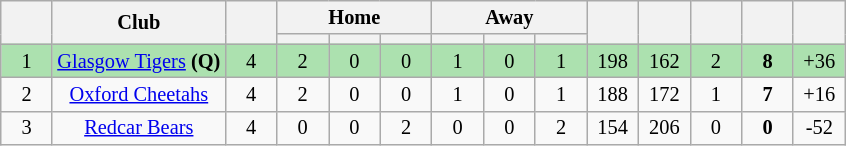<table class="wikitable" style="text-align:center; font-size:85%">
<tr>
<th rowspan="2" style="width:28px;"></th>
<th rowspan=2>Club</th>
<th rowspan="2" style="width:28px;"></th>
<th colspan=3>Home</th>
<th colspan=3>Away</th>
<th rowspan="2" style="width:28px;"></th>
<th rowspan="2" style="width:28px;"></th>
<th rowspan="2" style="width:28px;"></th>
<th rowspan="2" style="width:28px;"></th>
<th rowspan="2" style="width:28px;"></th>
</tr>
<tr>
<th width=28></th>
<th width=28></th>
<th width=28></th>
<th width=28></th>
<th width=28></th>
<th width=28></th>
</tr>
<tr style="background:#ACE1AF;">
<td align="center">1</td>
<td><a href='#'>Glasgow Tigers</a> <strong>(Q)</strong></td>
<td align="center">4</td>
<td align="center">2</td>
<td align="center">0</td>
<td align="center">0</td>
<td align="center">1</td>
<td align="center">0</td>
<td align="center">1</td>
<td align="center">198</td>
<td align="center">162</td>
<td align="center">2</td>
<td align="center"><strong>8</strong></td>
<td align="center">+36</td>
</tr>
<tr>
<td align="center">2</td>
<td><a href='#'>Oxford Cheetahs</a></td>
<td align="center">4</td>
<td align="center">2</td>
<td align="center">0</td>
<td align="center">0</td>
<td align="center">1</td>
<td align="center">0</td>
<td align="center">1</td>
<td align="center">188</td>
<td align="center">172</td>
<td align="center">1</td>
<td align="center"><strong>7</strong></td>
<td align="center">+16</td>
</tr>
<tr>
<td align="center">3</td>
<td><a href='#'>Redcar Bears</a></td>
<td align="center">4</td>
<td align="center">0</td>
<td align="center">0</td>
<td align="center">2</td>
<td align="center">0</td>
<td align="center">0</td>
<td align="center">2</td>
<td align="center">154</td>
<td align="center">206</td>
<td align="center">0</td>
<td align="center"><strong>0</strong></td>
<td align="center">-52</td>
</tr>
</table>
